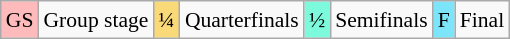<table class="wikitable" style="margin:0.5em auto; font-size:90%; line-height:1.25em;">
<tr>
<td style="background-color:#FFBBBB; text-align:center;">GS</td>
<td>Group stage</td>
<td style="background-color:#FAD978; text-align:center;">¼</td>
<td>Quarterfinals</td>
<td style="background-color:#7DFADB; text-align:center;">½</td>
<td>Semifinals</td>
<td style="background-color:#7DE5FA; text-align:center;">F</td>
<td>Final</td>
</tr>
</table>
